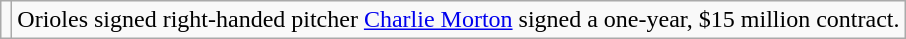<table class="wikitable">
<tr>
<td></td>
<td>Orioles signed right-handed pitcher <a href='#'>Charlie Morton</a> signed a one-year, $15 million contract.</td>
</tr>
</table>
